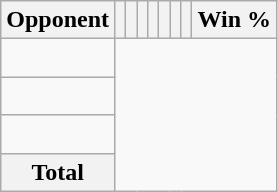<table class="wikitable sortable collapsible collapsed" style="text-align: center;">
<tr>
<th>Opponent</th>
<th></th>
<th></th>
<th></th>
<th></th>
<th></th>
<th></th>
<th></th>
<th>Win %</th>
</tr>
<tr>
<td align="left"><br></td>
</tr>
<tr>
<td align="left"><br></td>
</tr>
<tr>
<td align="left"><br></td>
</tr>
<tr class="sortbottom">
<th>Total<br></th>
</tr>
</table>
